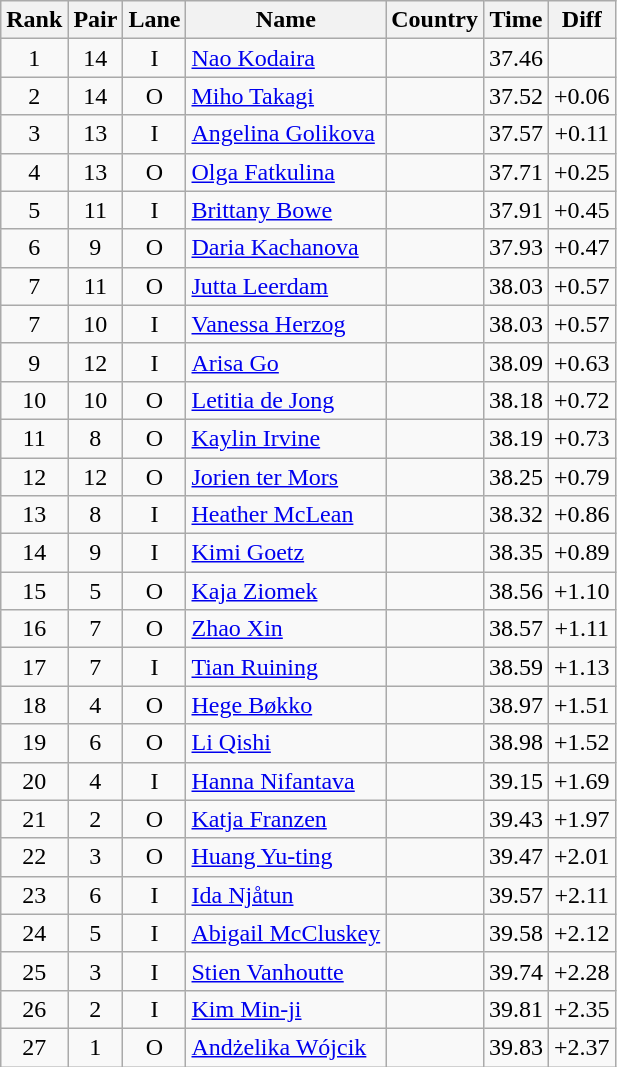<table class="wikitable sortable" style="text-align:center">
<tr>
<th>Rank</th>
<th>Pair</th>
<th>Lane</th>
<th>Name</th>
<th>Country</th>
<th>Time</th>
<th>Diff</th>
</tr>
<tr>
<td>1</td>
<td>14</td>
<td>I</td>
<td align=left><a href='#'>Nao Kodaira</a></td>
<td align=left></td>
<td>37.46</td>
<td></td>
</tr>
<tr>
<td>2</td>
<td>14</td>
<td>O</td>
<td align=left><a href='#'>Miho Takagi</a></td>
<td align=left></td>
<td>37.52</td>
<td>+0.06</td>
</tr>
<tr>
<td>3</td>
<td>13</td>
<td>I</td>
<td align=left><a href='#'>Angelina Golikova</a></td>
<td align=left></td>
<td>37.57</td>
<td>+0.11</td>
</tr>
<tr>
<td>4</td>
<td>13</td>
<td>O</td>
<td align=left><a href='#'>Olga Fatkulina</a></td>
<td align=left></td>
<td>37.71</td>
<td>+0.25</td>
</tr>
<tr>
<td>5</td>
<td>11</td>
<td>I</td>
<td align=left><a href='#'>Brittany Bowe</a></td>
<td align=left></td>
<td>37.91</td>
<td>+0.45</td>
</tr>
<tr>
<td>6</td>
<td>9</td>
<td>O</td>
<td align=left><a href='#'>Daria Kachanova</a></td>
<td align=left></td>
<td>37.93</td>
<td>+0.47</td>
</tr>
<tr>
<td>7</td>
<td>11</td>
<td>O</td>
<td align=left><a href='#'>Jutta Leerdam</a></td>
<td align=left></td>
<td>38.03</td>
<td>+0.57</td>
</tr>
<tr>
<td>7</td>
<td>10</td>
<td>I</td>
<td align=left><a href='#'>Vanessa Herzog</a></td>
<td align=left></td>
<td>38.03</td>
<td>+0.57</td>
</tr>
<tr>
<td>9</td>
<td>12</td>
<td>I</td>
<td align=left><a href='#'>Arisa Go</a></td>
<td align=left></td>
<td>38.09</td>
<td>+0.63</td>
</tr>
<tr>
<td>10</td>
<td>10</td>
<td>O</td>
<td align=left><a href='#'>Letitia de Jong</a></td>
<td align=left></td>
<td>38.18</td>
<td>+0.72</td>
</tr>
<tr>
<td>11</td>
<td>8</td>
<td>O</td>
<td align=left><a href='#'>Kaylin Irvine</a></td>
<td align=left></td>
<td>38.19</td>
<td>+0.73</td>
</tr>
<tr>
<td>12</td>
<td>12</td>
<td>O</td>
<td align=left><a href='#'>Jorien ter Mors</a></td>
<td align=left></td>
<td>38.25</td>
<td>+0.79</td>
</tr>
<tr>
<td>13</td>
<td>8</td>
<td>I</td>
<td align=left><a href='#'>Heather McLean</a></td>
<td align=left></td>
<td>38.32</td>
<td>+0.86</td>
</tr>
<tr>
<td>14</td>
<td>9</td>
<td>I</td>
<td align=left><a href='#'>Kimi Goetz</a></td>
<td align=left></td>
<td>38.35</td>
<td>+0.89</td>
</tr>
<tr>
<td>15</td>
<td>5</td>
<td>O</td>
<td align=left><a href='#'>Kaja Ziomek</a></td>
<td align=left></td>
<td>38.56</td>
<td>+1.10</td>
</tr>
<tr>
<td>16</td>
<td>7</td>
<td>O</td>
<td align=left><a href='#'>Zhao Xin</a></td>
<td align=left></td>
<td>38.57</td>
<td>+1.11</td>
</tr>
<tr>
<td>17</td>
<td>7</td>
<td>I</td>
<td align=left><a href='#'>Tian Ruining</a></td>
<td align=left></td>
<td>38.59</td>
<td>+1.13</td>
</tr>
<tr>
<td>18</td>
<td>4</td>
<td>O</td>
<td align=left><a href='#'>Hege Bøkko</a></td>
<td align=left></td>
<td>38.97</td>
<td>+1.51</td>
</tr>
<tr>
<td>19</td>
<td>6</td>
<td>O</td>
<td align=left><a href='#'>Li Qishi</a></td>
<td align=left></td>
<td>38.98</td>
<td>+1.52</td>
</tr>
<tr>
<td>20</td>
<td>4</td>
<td>I</td>
<td align=left><a href='#'>Hanna Nifantava</a></td>
<td align=left></td>
<td>39.15</td>
<td>+1.69</td>
</tr>
<tr>
<td>21</td>
<td>2</td>
<td>O</td>
<td align=left><a href='#'>Katja Franzen</a></td>
<td align=left></td>
<td>39.43</td>
<td>+1.97</td>
</tr>
<tr>
<td>22</td>
<td>3</td>
<td>O</td>
<td align=left><a href='#'>Huang Yu-ting</a></td>
<td align=left></td>
<td>39.47</td>
<td>+2.01</td>
</tr>
<tr>
<td>23</td>
<td>6</td>
<td>I</td>
<td align=left><a href='#'>Ida Njåtun</a></td>
<td align=left></td>
<td>39.57</td>
<td>+2.11</td>
</tr>
<tr>
<td>24</td>
<td>5</td>
<td>I</td>
<td align=left><a href='#'>Abigail McCluskey</a></td>
<td align=left></td>
<td>39.58</td>
<td>+2.12</td>
</tr>
<tr>
<td>25</td>
<td>3</td>
<td>I</td>
<td align=left><a href='#'>Stien Vanhoutte</a></td>
<td align=left></td>
<td>39.74</td>
<td>+2.28</td>
</tr>
<tr>
<td>26</td>
<td>2</td>
<td>I</td>
<td align=left><a href='#'>Kim Min-ji</a></td>
<td align=left></td>
<td>39.81</td>
<td>+2.35</td>
</tr>
<tr>
<td>27</td>
<td>1</td>
<td>O</td>
<td align=left><a href='#'>Andżelika Wójcik</a></td>
<td align=left></td>
<td>39.83</td>
<td>+2.37</td>
</tr>
</table>
